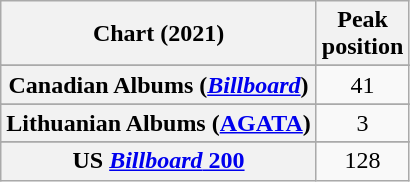<table class="wikitable sortable plainrowheaders" style="text-align:center">
<tr>
<th scope="col">Chart (2021)</th>
<th scope="col">Peak<br>position</th>
</tr>
<tr>
</tr>
<tr>
<th scope="row">Canadian Albums (<em><a href='#'>Billboard</a></em>)</th>
<td>41</td>
</tr>
<tr>
</tr>
<tr>
</tr>
<tr>
</tr>
<tr>
<th scope="row">Lithuanian Albums (<a href='#'>AGATA</a>)</th>
<td>3</td>
</tr>
<tr>
</tr>
<tr>
</tr>
<tr>
</tr>
<tr>
</tr>
<tr>
<th scope="row">US <a href='#'><em>Billboard</em> 200</a></th>
<td>128</td>
</tr>
</table>
